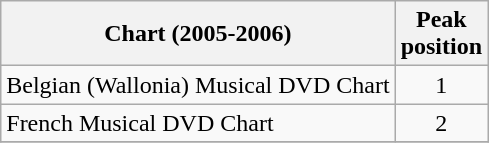<table class="wikitable sortable">
<tr>
<th>Chart (2005-2006)</th>
<th>Peak<br>position</th>
</tr>
<tr>
<td>Belgian (Wallonia) Musical DVD Chart</td>
<td align="center">1</td>
</tr>
<tr>
<td>French Musical DVD Chart</td>
<td align="center">2</td>
</tr>
<tr>
</tr>
</table>
